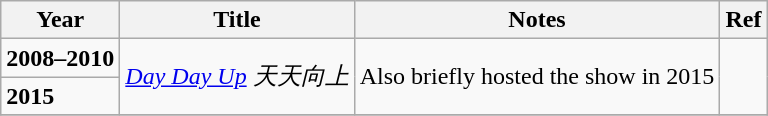<table class="wikitable sortable">
<tr>
<th>Year</th>
<th>Title</th>
<th class="unsortable">Notes</th>
<th>Ref</th>
</tr>
<tr>
<td><strong>2008–2010</strong></td>
<td rowspan="2"><em><a href='#'>Day Day Up</a> 天天向上</em></td>
<td rowspan="2">Also briefly hosted the show in 2015</td>
<td rowspan="2"></td>
</tr>
<tr>
<td><strong>2015</strong></td>
</tr>
<tr>
</tr>
</table>
